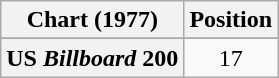<table class="wikitable sortable plainrowheaders" style="text-align:center">
<tr>
<th scope="col">Chart (1977)</th>
<th scope="col">Position</th>
</tr>
<tr>
</tr>
<tr>
<th scope="row">US <em>Billboard</em> 200</th>
<td align="center">17</td>
</tr>
</table>
